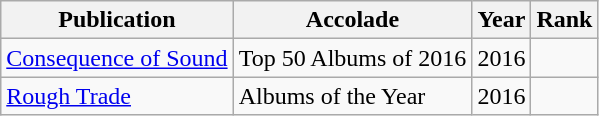<table class="sortable wikitable">
<tr>
<th>Publication</th>
<th>Accolade</th>
<th>Year</th>
<th>Rank</th>
</tr>
<tr>
<td><a href='#'>Consequence of Sound</a></td>
<td>Top 50 Albums of 2016</td>
<td>2016</td>
<td></td>
</tr>
<tr>
<td><a href='#'>Rough Trade</a></td>
<td>Albums of the Year</td>
<td>2016</td>
<td></td>
</tr>
</table>
